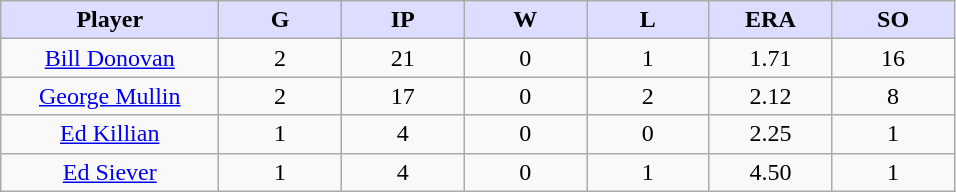<table class="wikitable sortable">
<tr>
<th style="background:#ddf; width:16%;">Player</th>
<th style="background:#ddf; width:9%;">G</th>
<th style="background:#ddf; width:9%;">IP</th>
<th style="background:#ddf; width:9%;">W</th>
<th style="background:#ddf; width:9%;">L</th>
<th style="background:#ddf; width:9%;">ERA</th>
<th style="background:#ddf; width:9%;">SO</th>
</tr>
<tr style="text-align:center;">
<td><a href='#'>Bill Donovan</a></td>
<td>2</td>
<td>21</td>
<td>0</td>
<td>1</td>
<td>1.71</td>
<td>16</td>
</tr>
<tr style="text-align:center;">
<td><a href='#'>George Mullin</a></td>
<td>2</td>
<td>17</td>
<td>0</td>
<td>2</td>
<td>2.12</td>
<td>8</td>
</tr>
<tr style="text-align:center;">
<td><a href='#'>Ed Killian</a></td>
<td>1</td>
<td>4</td>
<td>0</td>
<td>0</td>
<td>2.25</td>
<td>1</td>
</tr>
<tr style="text-align:center;">
<td><a href='#'>Ed Siever</a></td>
<td>1</td>
<td>4</td>
<td>0</td>
<td>1</td>
<td>4.50</td>
<td>1</td>
</tr>
</table>
